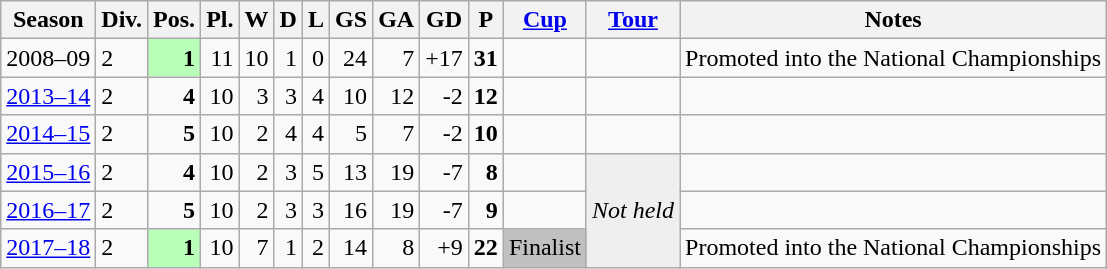<table class="wikitable">
<tr style="background:#efefef;">
<th>Season</th>
<th>Div.</th>
<th>Pos.</th>
<th>Pl.</th>
<th>W</th>
<th>D</th>
<th>L</th>
<th>GS</th>
<th>GA</th>
<th>GD</th>
<th>P</th>
<th><a href='#'>Cup</a></th>
<th><a href='#'>Tour</a></th>
<th>Notes</th>
</tr>
<tr>
<td>2008–09</td>
<td>2</td>
<td align=right bgcolor=#B9FFB9><strong>1</strong></td>
<td align=right>11</td>
<td align=right>10</td>
<td align=right>1</td>
<td align=right>0</td>
<td align=right>24</td>
<td align=right>7</td>
<td align=right>+17</td>
<td align=right><strong>31</strong></td>
<td></td>
<td></td>
<td>Promoted into the National Championships</td>
</tr>
<tr>
<td><a href='#'>2013–14</a></td>
<td>2</td>
<td align=right><strong>4</strong></td>
<td align=right>10</td>
<td align=right>3</td>
<td align=right>3</td>
<td align=right>4</td>
<td align=right>10</td>
<td align=right>12</td>
<td align=right>-2</td>
<td align=right><strong>12</strong></td>
<td></td>
<td></td>
<td></td>
</tr>
<tr>
<td><a href='#'>2014–15</a></td>
<td>2</td>
<td align=right><strong>5</strong></td>
<td align=right>10</td>
<td align=right>2</td>
<td align=right>4</td>
<td align=right>4</td>
<td align=right>5</td>
<td align=right>7</td>
<td align=right>-2</td>
<td align=right><strong>10</strong></td>
<td></td>
<td></td>
<td></td>
</tr>
<tr>
<td><a href='#'>2015–16</a></td>
<td>2</td>
<td align=right><strong>4</strong></td>
<td align=right>10</td>
<td align=right>2</td>
<td align=right>3</td>
<td align=right>5</td>
<td align=right>13</td>
<td align=right>19</td>
<td align=right>-7</td>
<td align=right><strong>8</strong></td>
<td></td>
<td rowspan=3 bgcolor=EFEFEF><em>Not held</em></td>
<td></td>
</tr>
<tr>
<td><a href='#'>2016–17</a></td>
<td>2</td>
<td align=right><strong>5</strong></td>
<td align=right>10</td>
<td align=right>2</td>
<td align=right>3</td>
<td align=right>3</td>
<td align=right>16</td>
<td align=right>19</td>
<td align=right>-7</td>
<td align=right><strong>9</strong></td>
<td></td>
<td></td>
</tr>
<tr>
<td><a href='#'>2017–18</a></td>
<td>2</td>
<td align=right bgcolor=#B9FFB9><strong>1</strong></td>
<td align=right>10</td>
<td align=right>7</td>
<td align=right>1</td>
<td align=right>2</td>
<td align=right>14</td>
<td align=right>8</td>
<td align=right>+9</td>
<td align=right><strong>22</strong></td>
<td align=center bgcolor=silver>Finalist</td>
<td>Promoted into the National Championships</td>
</tr>
</table>
